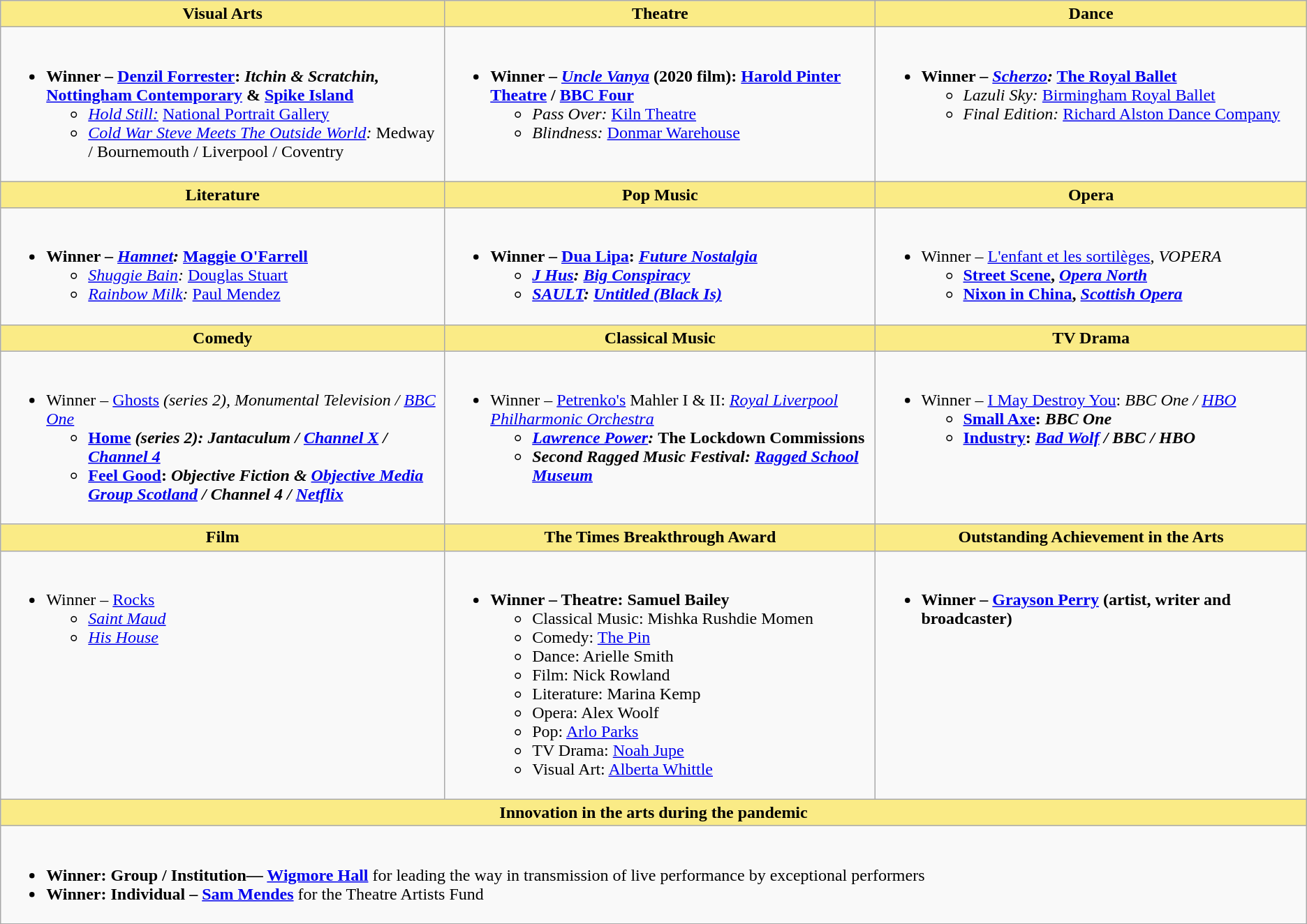<table class="wikitable" style="font-size:100%">
<tr>
<th style="background:#FAEB86;" width="34%">Visual Arts</th>
<th style="background:#FAEB86;" width="33%">Theatre</th>
<th style="background:#FAEB86;" width="33%">Dance</th>
</tr>
<tr>
<td valign="top"><br><ul><li><strong>Winner – <a href='#'>Denzil Forrester</a>: <em>Itchin & Scratchin,</em> <a href='#'>Nottingham Contemporary</a> & <a href='#'>Spike Island</a></strong><ul><li><em><a href='#'>Hold Still:</a></em> <a href='#'>National Portrait Gallery</a></li><li><em><a href='#'>Cold War Steve Meets The Outside World</a>:</em> Medway / Bournemouth / Liverpool / Coventry</li></ul></li></ul></td>
<td valign="top"><br><ul><li><strong>Winner – <em><a href='#'>Uncle Vanya</a></em> (2020 film): <a href='#'>Harold Pinter Theatre</a> / <a href='#'>BBC Four</a></strong><ul><li><em>Pass Over:</em> <a href='#'>Kiln Theatre</a></li><li><em>Blindness:</em> <a href='#'>Donmar Warehouse</a></li></ul></li></ul></td>
<td valign="top"><br><ul><li><strong>Winner – <em><a href='#'>Scherzo</a>:</em> <a href='#'>The Royal Ballet</a></strong><ul><li><em>Lazuli Sky:</em> <a href='#'>Birmingham Royal Ballet</a></li><li><em>Final Edition:</em> <a href='#'>Richard Alston Dance Company</a></li></ul></li></ul></td>
</tr>
<tr>
<th style="background:#FAEB86;" width="34%">Literature</th>
<th style="background:#FAEB86;" width="33%">Pop Music</th>
<th style="background:#FAEB86;" width="33%">Opera</th>
</tr>
<tr>
<td valign="top"><br><ul><li><strong>Winner – <em><a href='#'>Hamnet</a>:</em> <a href='#'>Maggie O'Farrell</a></strong><ul><li><em><a href='#'>Shuggie Bain</a>:</em> <a href='#'>Douglas Stuart</a></li><li><em><a href='#'>Rainbow Milk</a>:</em> <a href='#'>Paul Mendez</a></li></ul></li></ul></td>
<td valign="top"><br><ul><li><strong>Winner – <a href='#'>Dua Lipa</a>: <em><a href='#'>Future Nostalgia</a><strong><em><ul><li><a href='#'>J Hus</a>: </em><a href='#'>Big Conspiracy</a><em></li><li><a href='#'>SAULT</a>: </em><a href='#'>Untitled (Black Is)</a><em></li></ul></li></ul></td>
<td valign="top"><br><ul><li></strong>Winner – </em><a href='#'>L'enfant et les sortilèges</a>,<em> VOPERA<strong><ul><li></em><a href='#'>Street Scene</a>,<em> <a href='#'>Opera North</a></li><li></em><a href='#'>Nixon in China</a>,<em> <a href='#'>Scottish Opera</a></li></ul></li></ul></td>
</tr>
<tr>
<th style="background:#FAEB86;" width="34%">Comedy</th>
<th style="background:#FAEB86;" width="33%">Classical Music</th>
<th style="background:#FAEB86;" width="33%">TV Drama</th>
</tr>
<tr>
<td valign="top"><br><ul><li></strong>Winner – </em><a href='#'>Ghosts</a><em> (series 2), Monumental Television / <a href='#'>BBC One</a><strong><ul><li></em><a href='#'>Home</a><em> (series 2): Jantaculum / <a href='#'>Channel X</a> / <a href='#'>Channel 4</a></li><li></em><a href='#'>Feel Good</a>:<em> Objective Fiction & <a href='#'>Objective Media Group Scotland</a> / Channel 4 / <a href='#'>Netflix</a></li></ul></li></ul></td>
<td valign="top"><br><ul><li></strong>Winner – </em><a href='#'>Petrenko's</a> Mahler I & II:<em> <a href='#'>Royal Liverpool Philharmonic Orchestra</a><strong><ul><li><a href='#'>Lawrence Power</a>: </em>The Lockdown Commissions<em></li><li>Second Ragged Music Festival: <a href='#'>Ragged School Museum</a></li></ul></li></ul></td>
<td valign="top"><br><ul><li></strong>Winner – </em><a href='#'>I May Destroy You</a>:<em> BBC One / <a href='#'>HBO</a><strong><ul><li></em><a href='#'>Small Axe</a>:<em> BBC One</li><li></em><a href='#'>Industry</a>:<em> <a href='#'>Bad Wolf</a> / BBC / HBO</li></ul></li></ul></td>
</tr>
<tr>
<th style="background:#FAEB86;" width="34%">Film</th>
<th style="background:#FAEB86;" width="33%">The Times Breakthrough Award</th>
<th style="background:#FAEB86;" width="33%">Outstanding Achievement in the Arts</th>
</tr>
<tr>
<td valign="top"><br><ul><li></strong>Winner – </em><a href='#'>Rocks</a></em></strong><ul><li><em><a href='#'>Saint Maud</a></em></li><li><em><a href='#'>His House</a></em></li></ul></li></ul></td>
<td valign="top"><br><ul><li><strong>Winner – Theatre: Samuel Bailey</strong><ul><li>Classical Music: Mishka Rushdie Momen</li><li>Comedy: <a href='#'>The Pin</a></li><li>Dance: Arielle Smith</li><li>Film: Nick Rowland</li><li>Literature: Marina Kemp</li><li>Opera: Alex Woolf</li><li>Pop: <a href='#'>Arlo Parks</a></li><li>TV Drama: <a href='#'>Noah Jupe</a></li><li>Visual Art: <a href='#'>Alberta Whittle</a></li></ul></li></ul></td>
<td valign="top"><br><ul><li><strong>Winner – <a href='#'>Grayson Perry</a> (artist, writer and broadcaster)</strong></li></ul></td>
</tr>
<tr>
<th colspan="3" style="background:#FAEB86;" width="34%">Innovation in the arts during the pandemic</th>
</tr>
<tr>
<td colspan="3" valign="top"><br><ul><li><strong>Winner: Group / Institution— <a href='#'>Wigmore Hall</a></strong> for leading the way in transmission of live performance by exceptional performers</li><li><strong>Winner: Individual – <a href='#'>Sam Mendes</a></strong> for the Theatre Artists Fund</li></ul></td>
</tr>
</table>
